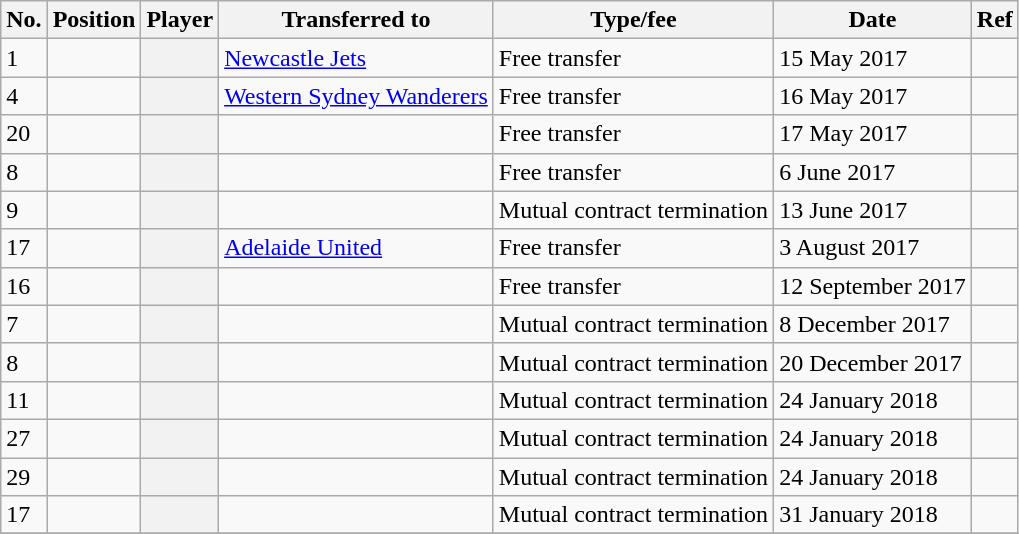<table class="wikitable plainrowheaders sortable" style="text-align:center; text-align:left">
<tr>
<th scope="col">No.</th>
<th scope="col">Position</th>
<th scope="col">Player</th>
<th scope="col">Transferred to</th>
<th scope="col">Type/fee</th>
<th scope="col">Date</th>
<th scope="col" class="unsortable">Ref</th>
</tr>
<tr>
<td>1</td>
<td></td>
<th scope="row"></th>
<td><a href='#'>Newcastle Jets</a></td>
<td>Free transfer</td>
<td>15 May 2017</td>
<td></td>
</tr>
<tr>
<td>4</td>
<td></td>
<th scope="row"></th>
<td><a href='#'>Western Sydney Wanderers</a></td>
<td>Free transfer</td>
<td>16 May 2017</td>
<td></td>
</tr>
<tr>
<td>20</td>
<td></td>
<th scope="row"></th>
<td></td>
<td>Free transfer</td>
<td>17 May 2017</td>
<td></td>
</tr>
<tr>
<td>8</td>
<td></td>
<th scope="row"></th>
<td></td>
<td>Free transfer</td>
<td>6 June 2017</td>
<td></td>
</tr>
<tr>
<td>9</td>
<td></td>
<th scope="row"></th>
<td></td>
<td>Mutual contract termination</td>
<td>13 June 2017</td>
<td></td>
</tr>
<tr>
<td>17</td>
<td></td>
<th scope="row"></th>
<td><a href='#'>Adelaide United</a></td>
<td>Free transfer</td>
<td>3 August 2017</td>
<td></td>
</tr>
<tr>
<td>16</td>
<td></td>
<th scope="row"></th>
<td></td>
<td>Free transfer</td>
<td>12 September 2017</td>
<td></td>
</tr>
<tr>
<td>7</td>
<td></td>
<th scope="row"></th>
<td></td>
<td>Mutual contract termination</td>
<td>8 December 2017</td>
<td></td>
</tr>
<tr>
<td>8</td>
<td></td>
<th scope="row"></th>
<td></td>
<td>Mutual contract termination</td>
<td>20 December 2017</td>
<td></td>
</tr>
<tr>
<td>11</td>
<td></td>
<th scope="row"></th>
<td></td>
<td>Mutual contract termination</td>
<td>24 January 2018</td>
<td></td>
</tr>
<tr>
<td>27</td>
<td></td>
<th scope="row"></th>
<td></td>
<td>Mutual contract termination</td>
<td>24 January 2018</td>
<td></td>
</tr>
<tr>
<td>29</td>
<td></td>
<th scope="row"></th>
<td></td>
<td>Mutual contract termination</td>
<td>24 January 2018</td>
<td></td>
</tr>
<tr>
<td>17</td>
<td></td>
<th scope="row"></th>
<td></td>
<td>Mutual contract termination</td>
<td>31 January 2018</td>
<td></td>
</tr>
<tr>
</tr>
</table>
